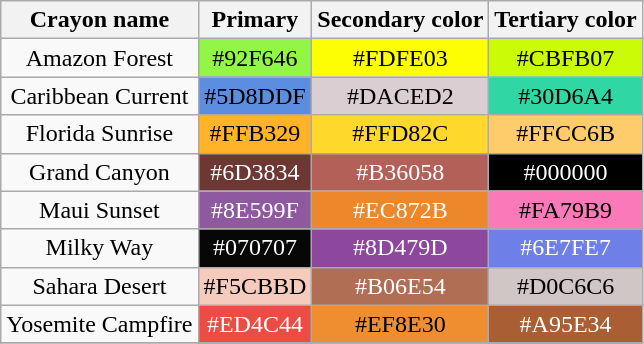<table class="wikitable sortable" style=" text-align:center;">
<tr>
<th scope="col">Crayon name</th>
<th scope="col" class="unsortable">Primary</th>
<th scope="col" class="unsortable">Secondary color</th>
<th scope="col" class="unsortable">Tertiary color</th>
</tr>
<tr>
<td>Amazon Forest</td>
<td style="background:#92F646;">#92F646</td>
<td style="background:#FDFE03;">#FDFE03</td>
<td style="background:#CBFB07;">#CBFB07</td>
</tr>
<tr>
<td>Caribbean Current</td>
<td style="background:#5D8DDF;">#5D8DDF</td>
<td style="background:#DACED2;">#DACED2</td>
<td style="background:#30D6A4;">#30D6A4</td>
</tr>
<tr>
<td>Florida Sunrise</td>
<td style="background:#FFB329;">#FFB329</td>
<td style="background:#FFD82C;">#FFD82C</td>
<td style="background:#FFCC6B;">#FFCC6B</td>
</tr>
<tr>
<td>Grand Canyon</td>
<td style="background:#6D3834; color:#FFFFFF;">#6D3834</td>
<td style="background:#B36058; color:#FFFFFF;">#B36058</td>
<td style="background:#000000; color:#FFFFFF;">#000000</td>
</tr>
<tr>
<td>Maui Sunset</td>
<td style="background:#8E599F; color:#FFFFFF;">#8E599F</td>
<td style="background:#EC872B; color:#FFFFFF;">#EC872B</td>
<td style="background:#FA79B9;">#FA79B9</td>
</tr>
<tr>
<td>Milky Way</td>
<td style="background:#070707; color:#FFFFFF;">#070707</td>
<td style="background:#8D479D; color:#FFFFFF;">#8D479D</td>
<td style="background:#6E7FE7; color:#FFFFFF;">#6E7FE7</td>
</tr>
<tr>
<td>Sahara Desert</td>
<td style="background:#F5CBBD;">#F5CBBD</td>
<td style="background:#B06E54; color:#FFFFFF;"">#B06E54</td>
<td style="background:#D0C6C6;">#D0C6C6</td>
</tr>
<tr>
<td>Yosemite Campfire</td>
<td style="background:#ED4C44; color:#FFFFFF;"">#ED4C44</td>
<td style="background:#EF8E30;">#EF8E30</td>
<td style="background:#A95E34; color:#FFFFFF;"">#A95E34</td>
</tr>
<tr>
</tr>
</table>
